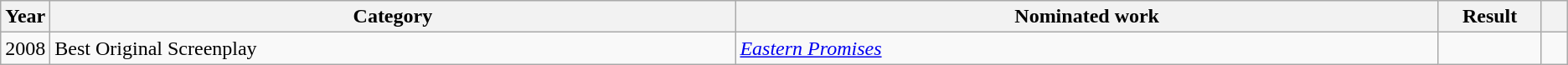<table class="wikitable sortable">
<tr>
<th scope="col" style="width:1em;">Year</th>
<th scope="col" style="width:39em;">Category</th>
<th scope="col" style="width:40em;">Nominated work</th>
<th scope="col" style="width:5em;">Result</th>
<th scope="col" style="width:1em;"class="unsortable"></th>
</tr>
<tr>
<td>2008</td>
<td>Best Original Screenplay</td>
<td><em><a href='#'>Eastern Promises</a></em></td>
<td></td>
<td></td>
</tr>
</table>
